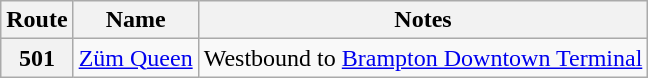<table class="wikitable">
<tr>
<th>Route</th>
<th>Name</th>
<th>Notes</th>
</tr>
<tr>
<th>501</th>
<td><a href='#'>Züm Queen</a></td>
<td>Westbound to <a href='#'>Brampton Downtown Terminal</a></td>
</tr>
</table>
